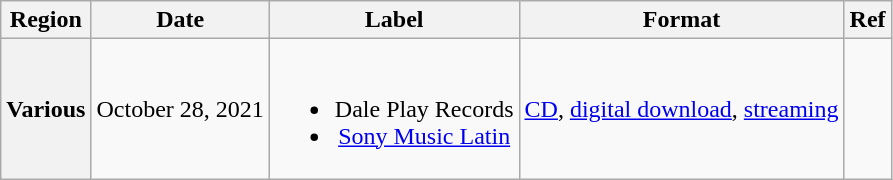<table class="wikitable plainrowheaders" style="text-align:center;">
<tr>
<th>Region</th>
<th>Date</th>
<th>Label</th>
<th>Format</th>
<th>Ref</th>
</tr>
<tr>
<th scope="row">Various</th>
<td>October 28, 2021</td>
<td><br><ul><li>Dale Play Records</li><li><a href='#'>Sony Music Latin</a></li></ul></td>
<td><a href='#'>CD</a>, <a href='#'>digital download</a>, <a href='#'>streaming</a></td>
<td></td>
</tr>
</table>
